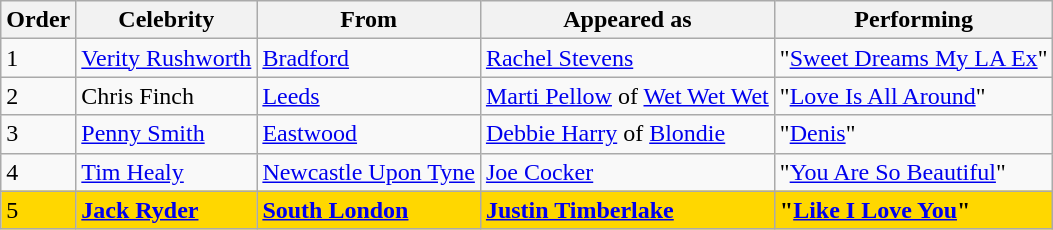<table class="wikitable">
<tr>
<th>Order</th>
<th>Celebrity</th>
<th>From</th>
<th>Appeared as</th>
<th>Performing</th>
</tr>
<tr>
<td>1</td>
<td><a href='#'>Verity Rushworth</a></td>
<td><a href='#'>Bradford</a></td>
<td><a href='#'>Rachel Stevens</a></td>
<td>"<a href='#'>Sweet Dreams My LA Ex</a>"</td>
</tr>
<tr>
<td>2</td>
<td>Chris Finch</td>
<td><a href='#'>Leeds</a></td>
<td><a href='#'>Marti Pellow</a> of <a href='#'>Wet Wet Wet</a></td>
<td>"<a href='#'>Love Is All Around</a>"</td>
</tr>
<tr>
<td>3</td>
<td><a href='#'>Penny Smith</a></td>
<td><a href='#'>Eastwood</a></td>
<td><a href='#'>Debbie Harry</a> of <a href='#'>Blondie</a></td>
<td>"<a href='#'>Denis</a>"</td>
</tr>
<tr>
<td>4</td>
<td><a href='#'>Tim Healy</a></td>
<td><a href='#'>Newcastle Upon Tyne</a></td>
<td><a href='#'>Joe Cocker</a></td>
<td>"<a href='#'>You Are So Beautiful</a>"</td>
</tr>
<tr style="background:gold;">
<td>5</td>
<td><strong><a href='#'>Jack Ryder</a></strong></td>
<td><strong><a href='#'>South London</a></strong></td>
<td><strong><a href='#'>Justin Timberlake</a></strong></td>
<td><strong>"<a href='#'>Like I Love You</a>"</strong></td>
</tr>
</table>
